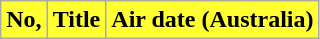<table class="wikitable plainrowheaders">
<tr style="color:black">
<th style="background: #FFFF31;">No,</th>
<th style="background: #FFFF31;">Title</th>
<th style="background: #FFFF31;">Air date (Australia)<br>


















































</th>
</tr>
</table>
